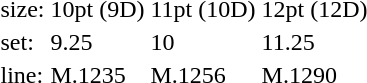<table style="margin-left:40px;">
<tr>
<td>size:</td>
<td>10pt (9D)</td>
<td>11pt (10D)</td>
<td>12pt (12D)</td>
</tr>
<tr>
<td>set:</td>
<td>9.25</td>
<td>10</td>
<td>11.25</td>
</tr>
<tr>
<td>line:</td>
<td>M.1235</td>
<td>M.1256</td>
<td>M.1290</td>
</tr>
</table>
